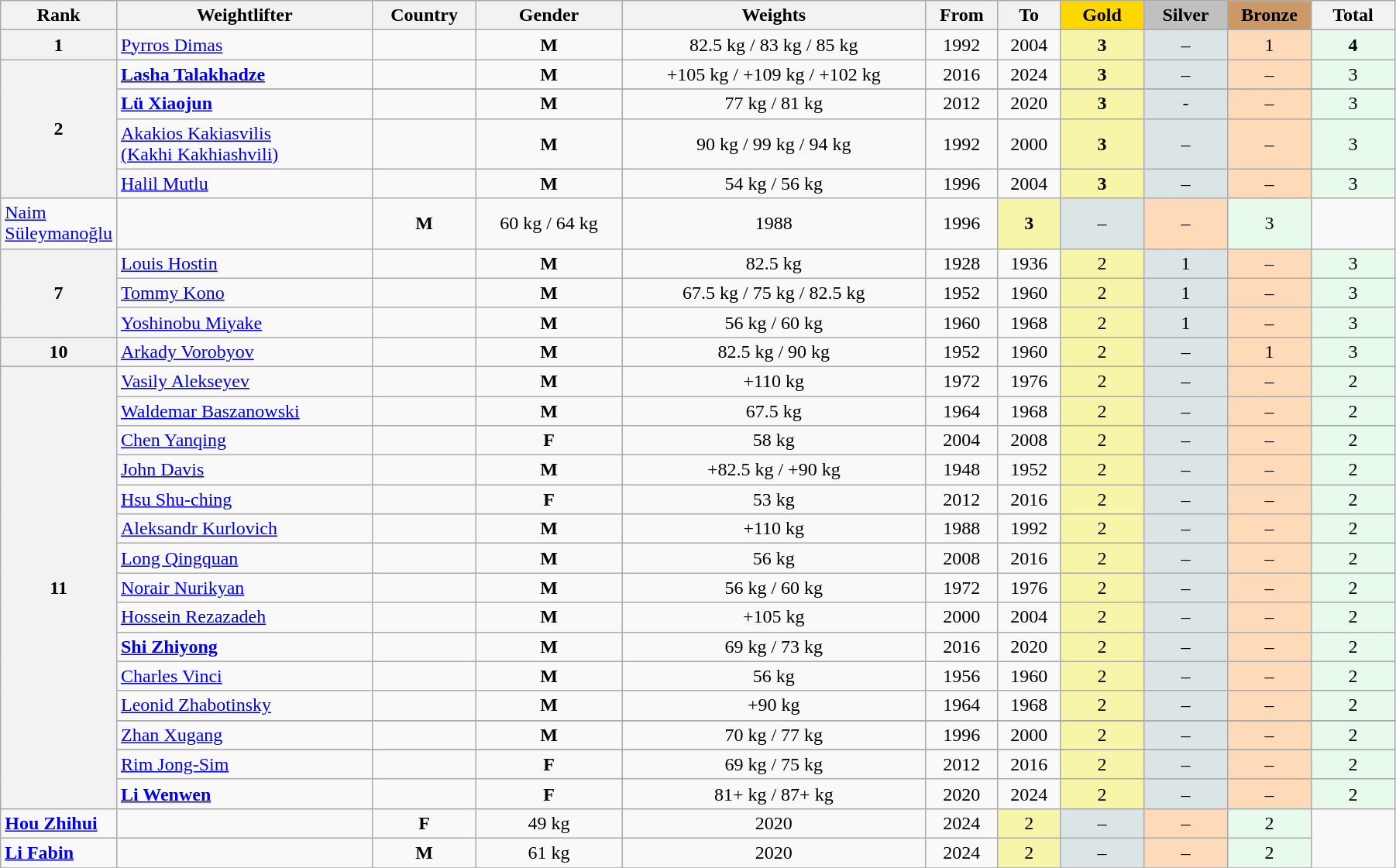<table class="wikitable sortable sticky-header" width=95% style="text-align:center;">
<tr style="background-color:#EDEDED;">
<th scope="col" class="hintergrundfarbe5" style="width:1em">Rank</th>
<th scope="col" class="hintergrundfarbe5">Weightlifter</th>
<th scope="col" class="hintergrundfarbe5">Country</th>
<th scope="col" class="hintergrundfarbe5">Gender</th>
<th scope="col" class="hintergrundfarbe5">Weights</th>
<th scope="col" class="hintergrundfarbe5">From</th>
<th scope="col" class="hintergrundfarbe5">To</th>
<th scope="col" style="background:    gold; width:6%">Gold</th>
<th scope="col" style="background:  silver; width:6%">Silver</th>
<th scope="col" style="background: #CC9966; width:6%">Bronze</th>
<th scope="col" class="hintergrundfarbe5" style="width:6%">Total</th>
</tr>
<tr>
<th scope="rowgroup">1</th>
<td align="left"><a href='#'>Pyrros Dimas</a></td>
<td align="left"></td>
<td><strong>M</strong></td>
<td>82.5 kg / 83 kg / 85 kg</td>
<td>1992</td>
<td>2004</td>
<td bgcolor="#F7F6A8"><strong>3</strong></td>
<td bgcolor="#DCE5E5">–</td>
<td bgcolor="#FFDAB9">1</td>
<td bgcolor="#E7FAEC"><strong>4</strong></td>
</tr>
<tr>
<th scope="rowgroup" rowspan="5">2</th>
<td align="left"><strong><a href='#'>Lasha Talakhadze</a></strong></td>
<td align="left"></td>
<td><strong>M</strong></td>
<td>+105 kg / +109 kg / +102 kg</td>
<td>2016</td>
<td>2024</td>
<td bgcolor="#F7F6A8"><strong>3</strong></td>
<td bgcolor="#DCE5E5">–</td>
<td bgcolor="#FFDAB9">–</td>
<td bgcolor="#E7FAEC">3</td>
</tr>
<tr | bgcolor="#E7FAEC" | 3>
</tr>
<tr>
<td align="left"><strong><a href='#'>Lü Xiaojun</a></strong></td>
<td align="left"></td>
<td><strong>M</strong></td>
<td>77 kg / 81 kg</td>
<td>2012</td>
<td>2020</td>
<td bgcolor="#F7F6A8"><strong>3</strong></td>
<td bgcolor="#DCE5E5">-</td>
<td bgcolor="#FFDAB9">–</td>
<td bgcolor="#E7FAEC">3</td>
</tr>
<tr>
<td align="left"><a href='#'>Akakios Kakiasvilis<br>(Kakhi Kakhiashvili)</a></td>
<td align="left"><br></td>
<td><strong>M</strong></td>
<td>90 kg / 99 kg / 94 kg</td>
<td>1992</td>
<td>2000</td>
<td bgcolor="#F7F6A8"><strong>3</strong></td>
<td bgcolor="#DCE5E5">–</td>
<td bgcolor="#FFDAB9">–</td>
<td bgcolor="#E7FAEC">3</td>
</tr>
<tr>
<td align="left"><a href='#'>Halil Mutlu</a></td>
<td align="left"></td>
<td><strong>M</strong></td>
<td>54 kg / 56 kg</td>
<td>1996</td>
<td>2004</td>
<td bgcolor="#F7F6A8"><strong>3</strong></td>
<td bgcolor="#DCE5E5">–</td>
<td bgcolor="#FFDAB9">–</td>
<td bgcolor="#E7FAEC">3</td>
</tr>
<tr>
<td align="left"><a href='#'>Naim Süleymanoğlu</a></td>
<td align="left"></td>
<td><strong>M</strong></td>
<td>60 kg / 64 kg</td>
<td>1988</td>
<td>1996</td>
<td bgcolor="#F7F6A8"><strong>3</strong></td>
<td bgcolor="#DCE5E5">–</td>
<td bgcolor="#FFDAB9">–</td>
<td bgcolor="#E7FAEC">3</td>
</tr>
<tr>
<th scope="rowgroup" rowspan="3">7</th>
<td align="left"><a href='#'>Louis Hostin</a></td>
<td align="left"></td>
<td><strong>M</strong></td>
<td>82.5 kg</td>
<td>1928</td>
<td>1936</td>
<td bgcolor="#F7F6A8">2</td>
<td bgcolor="#DCE5E5">1</td>
<td bgcolor="#FFDAB9">–</td>
<td bgcolor="#E7FAEC">3</td>
</tr>
<tr>
<td align="left"><a href='#'>Tommy Kono</a></td>
<td align="left"></td>
<td><strong>M</strong></td>
<td>67.5 kg / 75 kg / 82.5 kg</td>
<td>1952</td>
<td>1960</td>
<td bgcolor="#F7F6A8">2</td>
<td bgcolor="#DCE5E5">1</td>
<td bgcolor="#FFDAB9">–</td>
<td bgcolor="#E7FAEC">3</td>
</tr>
<tr>
<td align="left"><a href='#'>Yoshinobu Miyake</a></td>
<td align="left"></td>
<td><strong>M</strong></td>
<td>56 kg / 60 kg</td>
<td>1960</td>
<td>1968</td>
<td bgcolor="#F7F6A8">2</td>
<td bgcolor="#DCE5E5">1</td>
<td bgcolor="#FFDAB9">–</td>
<td bgcolor="#E7FAEC">3</td>
</tr>
<tr>
<th scope="rowgroup">10</th>
<td align="left"><a href='#'>Arkady Vorobyov</a></td>
<td align="left"></td>
<td><strong>M</strong></td>
<td>82.5 kg / 90 kg</td>
<td>1952</td>
<td>1960</td>
<td bgcolor="#F7F6A8">2</td>
<td bgcolor="#DCE5E5">–</td>
<td bgcolor="#FFDAB9">1</td>
<td bgcolor="#E7FAEC">3</td>
</tr>
<tr>
<th scope="rowgroup" rowspan="17">11</th>
<td align="left"><a href='#'>Vasily Alekseyev</a></td>
<td align="left"></td>
<td><strong>M</strong></td>
<td>+110 kg</td>
<td>1972</td>
<td>1976</td>
<td bgcolor="#F7F6A8">2</td>
<td bgcolor="#DCE5E5">–</td>
<td bgcolor="#FFDAB9">–</td>
<td bgcolor="#E7FAEC">2</td>
</tr>
<tr>
<td align="left"><a href='#'>Waldemar Baszanowski</a></td>
<td align="left"></td>
<td><strong>M</strong></td>
<td>67.5 kg</td>
<td>1964</td>
<td>1968</td>
<td bgcolor="#F7F6A8">2</td>
<td bgcolor="#DCE5E5">–</td>
<td bgcolor="#FFDAB9">–</td>
<td bgcolor="#E7FAEC">2</td>
</tr>
<tr>
<td align="left"><a href='#'>Chen Yanqing</a></td>
<td align="left"></td>
<td><strong>F</strong></td>
<td>58 kg</td>
<td>2004</td>
<td>2008</td>
<td bgcolor="#F7F6A8">2</td>
<td bgcolor="#DCE5E5">–</td>
<td bgcolor="#FFDAB9">–</td>
<td bgcolor="#E7FAEC">2</td>
</tr>
<tr>
<td align="left"><a href='#'>John Davis</a></td>
<td align="left"></td>
<td><strong>M</strong></td>
<td>+82.5 kg / +90 kg</td>
<td>1948</td>
<td>1952</td>
<td bgcolor="#F7F6A8">2</td>
<td bgcolor="#DCE5E5">–</td>
<td bgcolor="#FFDAB9">–</td>
<td bgcolor="#E7FAEC">2</td>
</tr>
<tr>
<td align="left"><a href='#'>Hsu Shu-ching</a></td>
<td align="left"></td>
<td><strong>F</strong></td>
<td>53 kg</td>
<td>2012</td>
<td>2016</td>
<td bgcolor="#F7F6A8">2</td>
<td bgcolor="#DCE5E5">–</td>
<td bgcolor="#FFDAB9">–</td>
<td bgcolor="#E7FAEC">2</td>
</tr>
<tr>
<td align="left"><a href='#'>Aleksandr Kurlovich</a></td>
<td align="left"><br></td>
<td><strong>M</strong></td>
<td>+110 kg</td>
<td>1988</td>
<td>1992</td>
<td bgcolor="#F7F6A8">2</td>
<td bgcolor="#DCE5E5">–</td>
<td bgcolor="#FFDAB9">–</td>
<td bgcolor="#E7FAEC">2</td>
</tr>
<tr>
<td align="left"><a href='#'>Long Qingquan</a></td>
<td align="left"></td>
<td><strong>M</strong></td>
<td>56 kg</td>
<td>2008</td>
<td>2016</td>
<td bgcolor="#F7F6A8">2</td>
<td bgcolor="#DCE5E5">–</td>
<td bgcolor="#FFDAB9">–</td>
<td bgcolor="#E7FAEC">2</td>
</tr>
<tr>
<td align="left"><a href='#'>Norair Nurikyan</a></td>
<td align="left"></td>
<td><strong>M</strong></td>
<td>56 kg / 60 kg</td>
<td>1972</td>
<td>1976</td>
<td bgcolor="#F7F6A8">2</td>
<td bgcolor="#DCE5E5">–</td>
<td bgcolor="#FFDAB9">–</td>
<td bgcolor="#E7FAEC">2</td>
</tr>
<tr>
<td align="left"><a href='#'>Hossein Rezazadeh</a></td>
<td align="left"></td>
<td><strong>M</strong></td>
<td>+105 kg</td>
<td>2000</td>
<td>2004</td>
<td bgcolor="#F7F6A8">2</td>
<td bgcolor="#DCE5E5">–</td>
<td bgcolor="#FFDAB9">–</td>
<td bgcolor="#E7FAEC">2</td>
</tr>
<tr>
<td align="left"><strong><a href='#'>Shi Zhiyong</a></strong></td>
<td align="left"></td>
<td><strong>M</strong></td>
<td>69 kg / 73 kg</td>
<td>2016</td>
<td>2020</td>
<td bgcolor="#F7F6A8">2</td>
<td bgcolor="#DCE5E5">–</td>
<td bgcolor="#FFDAB9">–</td>
<td bgcolor="#E7FAEC">2</td>
</tr>
<tr>
<td align="left"><a href='#'>Charles Vinci</a></td>
<td align="left"></td>
<td><strong>M</strong></td>
<td>56 kg</td>
<td>1956</td>
<td>1960</td>
<td bgcolor="#F7F6A8">2</td>
<td bgcolor="#DCE5E5">–</td>
<td bgcolor="#FFDAB9">–</td>
<td bgcolor="#E7FAEC">2</td>
</tr>
<tr>
<td align="left"><a href='#'>Leonid Zhabotinsky</a></td>
<td align="left"></td>
<td><strong>M</strong></td>
<td>+90 kg</td>
<td>1964</td>
<td>1968</td>
<td bgcolor="#F7F6A8">2</td>
<td bgcolor="#DCE5E5">–</td>
<td bgcolor="#FFDAB9">–</td>
<td bgcolor="#E7FAEC">2</td>
</tr>
<tr | bgcolor="#E7FAEC" | 2>
</tr>
<tr>
<td align="left"><a href='#'>Zhan Xugang</a></td>
<td align="left"></td>
<td><strong>M</strong></td>
<td>70 kg / 77 kg</td>
<td>1996</td>
<td>2000</td>
<td bgcolor="#F7F6A8">2</td>
<td bgcolor="#DCE5E5">–</td>
<td bgcolor="#FFDAB9">–</td>
<td bgcolor="#E7FAEC">2</td>
</tr>
<tr | bgcolor="#E7FAEC" | 2>
</tr>
<tr>
<td align="left"><a href='#'>Rim Jong-Sim</a></td>
<td align="left"></td>
<td><strong>F</strong></td>
<td>69 kg / 75 kg</td>
<td>2012</td>
<td>2016</td>
<td bgcolor="#F7F6A8">2</td>
<td bgcolor="#DCE5E5">–</td>
<td bgcolor="#FFDAB9">–</td>
<td bgcolor="#E7FAEC">2</td>
</tr>
<tr>
<td align="left"><strong><a href='#'>Li Wenwen</a></strong></td>
<td align="left"></td>
<td><strong>F</strong></td>
<td>81+ kg / 87+ kg</td>
<td>2020</td>
<td>2024</td>
<td bgcolor="#F7F6A8">2</td>
<td bgcolor="#DCE5E5">–</td>
<td bgcolor="#FFDAB9">–</td>
<td bgcolor="#E7FAEC">2</td>
</tr>
<tr>
<td align="left"><strong><a href='#'>Hou Zhihui</a></strong></td>
<td align="left"></td>
<td><strong>F</strong></td>
<td>49 kg</td>
<td>2020</td>
<td>2024</td>
<td bgcolor="#F7F6A8">2</td>
<td bgcolor="#DCE5E5">–</td>
<td bgcolor="#FFDAB9">–</td>
<td bgcolor="#E7FAEC">2</td>
</tr>
<tr>
<td align="left"><strong><a href='#'>Li Fabin</a></strong></td>
<td align="left"></td>
<td><strong>M</strong></td>
<td>61 kg</td>
<td>2020</td>
<td>2024</td>
<td bgcolor="#F7F6A8">2</td>
<td bgcolor="#DCE5E5">–</td>
<td bgcolor="#FFDAB9">–</td>
<td bgcolor="#E7FAEC">2</td>
</tr>
<tr>
</tr>
</table>
